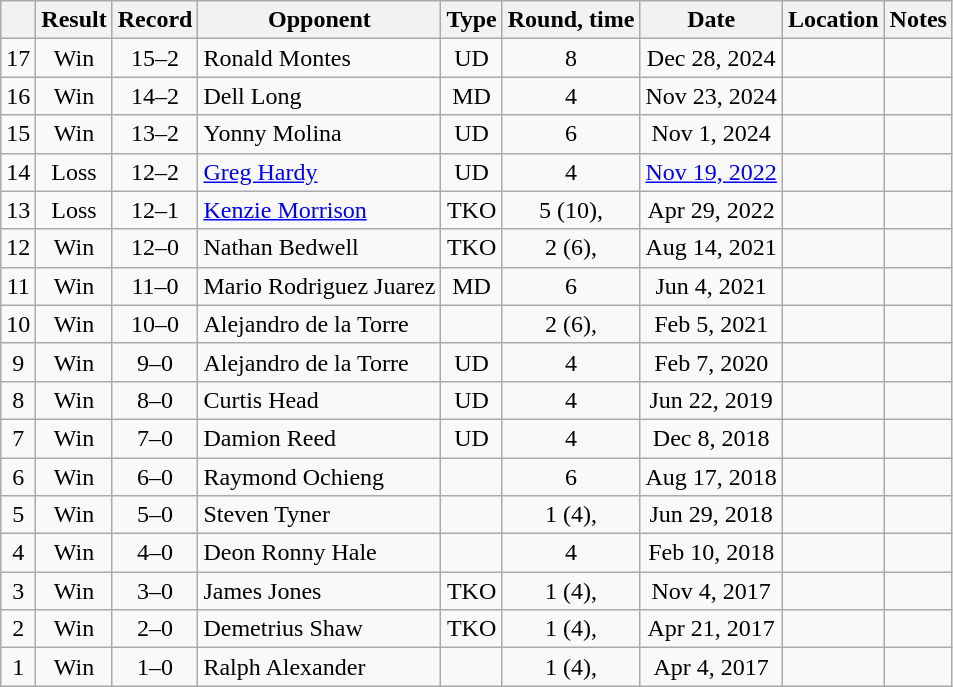<table class="wikitable" style="text-align:center">
<tr>
<th></th>
<th>Result</th>
<th>Record</th>
<th>Opponent</th>
<th>Type</th>
<th>Round, time</th>
<th>Date</th>
<th>Location</th>
<th>Notes</th>
</tr>
<tr>
<td>17</td>
<td>Win</td>
<td>15–2</td>
<td align=left>Ronald Montes</td>
<td>UD</td>
<td>8</td>
<td>Dec 28, 2024</td>
<td style="text-align:left;"></td>
<td></td>
</tr>
<tr>
<td>16</td>
<td>Win</td>
<td>14–2</td>
<td align=left>Dell Long</td>
<td>MD</td>
<td>4</td>
<td>Nov 23, 2024</td>
<td style="text-align:left;"></td>
<td></td>
</tr>
<tr>
<td>15</td>
<td>Win</td>
<td>13–2</td>
<td align=left>Yonny Molina</td>
<td>UD</td>
<td>6</td>
<td>Nov 1, 2024</td>
<td style="text-align:left;"></td>
<td></td>
</tr>
<tr>
<td>14</td>
<td>Loss</td>
<td>12–2</td>
<td align=left><a href='#'>Greg Hardy</a></td>
<td>UD</td>
<td>4</td>
<td><a href='#'>Nov 19, 2022</a></td>
<td style="text-align:left;"></td>
<td></td>
</tr>
<tr>
<td>13</td>
<td>Loss</td>
<td>12–1</td>
<td align=left><a href='#'>Kenzie Morrison</a></td>
<td>TKO</td>
<td>5 (10), </td>
<td>Apr 29, 2022</td>
<td align=left></td>
<td align=left></td>
</tr>
<tr>
<td>12</td>
<td>Win</td>
<td>12–0</td>
<td align=left>Nathan Bedwell</td>
<td>TKO</td>
<td>2 (6), </td>
<td>Aug 14, 2021</td>
<td align=left></td>
<td></td>
</tr>
<tr>
<td>11</td>
<td>Win</td>
<td>11–0</td>
<td align=left>Mario Rodriguez Juarez</td>
<td>MD</td>
<td>6</td>
<td>Jun 4, 2021</td>
<td align=left></td>
<td></td>
</tr>
<tr>
<td>10</td>
<td>Win</td>
<td>10–0</td>
<td align=left>Alejandro de la Torre</td>
<td></td>
<td>2 (6), </td>
<td>Feb 5, 2021</td>
<td align=left></td>
<td></td>
</tr>
<tr>
<td>9</td>
<td>Win</td>
<td>9–0</td>
<td align=left>Alejandro de la Torre</td>
<td>UD</td>
<td>4</td>
<td>Feb 7, 2020</td>
<td align=left></td>
<td></td>
</tr>
<tr>
<td>8</td>
<td>Win</td>
<td>8–0</td>
<td align=left>Curtis Head</td>
<td>UD</td>
<td>4</td>
<td>Jun 22, 2019</td>
<td align=left></td>
<td></td>
</tr>
<tr>
<td>7</td>
<td>Win</td>
<td>7–0</td>
<td align=left>Damion Reed</td>
<td>UD</td>
<td>4</td>
<td>Dec 8, 2018</td>
<td align=left></td>
<td></td>
</tr>
<tr>
<td>6</td>
<td>Win</td>
<td>6–0</td>
<td align=left>Raymond Ochieng</td>
<td></td>
<td>6</td>
<td>Aug 17, 2018</td>
<td align=left></td>
<td></td>
</tr>
<tr>
<td>5</td>
<td>Win</td>
<td>5–0</td>
<td align=left>Steven Tyner</td>
<td></td>
<td>1 (4), </td>
<td>Jun 29, 2018</td>
<td align=left></td>
<td></td>
</tr>
<tr>
<td>4</td>
<td>Win</td>
<td>4–0</td>
<td align=left>Deon Ronny Hale</td>
<td></td>
<td>4</td>
<td>Feb 10, 2018</td>
<td align=left></td>
<td></td>
</tr>
<tr>
<td>3</td>
<td>Win</td>
<td>3–0</td>
<td align=left>James Jones</td>
<td>TKO</td>
<td>1 (4), </td>
<td>Nov 4, 2017</td>
<td align=left></td>
<td></td>
</tr>
<tr>
<td>2</td>
<td>Win</td>
<td>2–0</td>
<td align=left>Demetrius Shaw</td>
<td>TKO</td>
<td>1 (4), </td>
<td>Apr 21, 2017</td>
<td align=left></td>
<td></td>
</tr>
<tr>
<td>1</td>
<td>Win</td>
<td>1–0</td>
<td align=left>Ralph Alexander</td>
<td></td>
<td>1 (4), </td>
<td>Apr 4, 2017</td>
<td align=left></td>
<td></td>
</tr>
</table>
